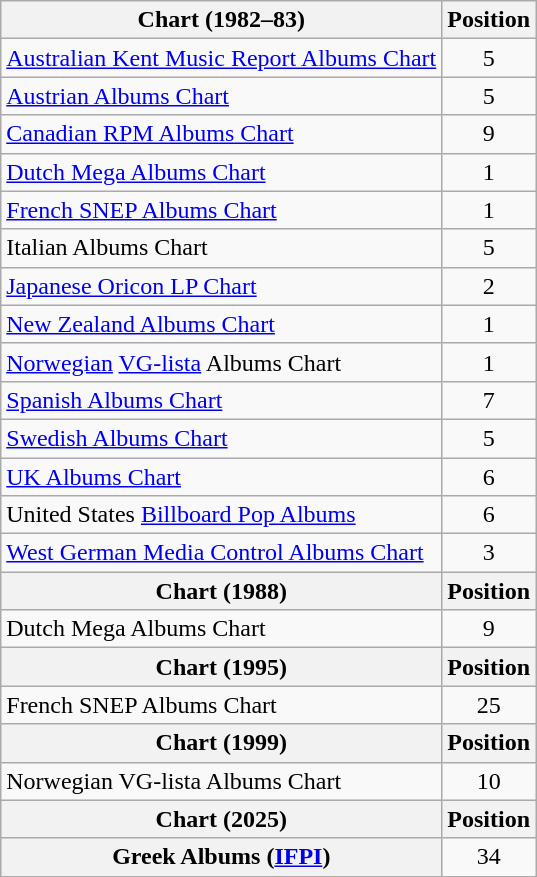<table class="wikitable sortable plainrowheaders" style="text-align: center;">
<tr>
<th>Chart (1982–83)</th>
<th>Position</th>
</tr>
<tr>
<td align="left"><a href='#'>Australian Kent Music Report Albums Chart</a></td>
<td>5</td>
</tr>
<tr>
<td align="left"><a href='#'>Austrian Albums Chart</a></td>
<td>5</td>
</tr>
<tr>
<td align="left"><a href='#'>Canadian RPM Albums Chart</a></td>
<td>9</td>
</tr>
<tr>
<td align="left"><a href='#'>Dutch Mega Albums Chart</a></td>
<td>1</td>
</tr>
<tr>
<td align="left"><a href='#'>French SNEP Albums Chart</a></td>
<td>1</td>
</tr>
<tr>
<td align="left">Italian Albums Chart</td>
<td>5</td>
</tr>
<tr>
<td align="left"><a href='#'>Japanese Oricon LP Chart</a></td>
<td>2</td>
</tr>
<tr>
<td align="left"><a href='#'>New Zealand Albums Chart</a></td>
<td>1</td>
</tr>
<tr>
<td align="left"><a href='#'>Norwegian</a> <a href='#'>VG-lista</a> Albums Chart</td>
<td>1</td>
</tr>
<tr>
<td align="left"><a href='#'>Spanish Albums Chart</a></td>
<td align="center">7</td>
</tr>
<tr>
<td align="left"><a href='#'>Swedish Albums Chart</a></td>
<td>5</td>
</tr>
<tr>
<td align="left"><a href='#'>UK Albums Chart</a></td>
<td>6</td>
</tr>
<tr>
<td align="left">United States <a href='#'>Billboard Pop Albums</a></td>
<td>6</td>
</tr>
<tr>
<td align="left"><a href='#'>West German Media Control Albums Chart</a></td>
<td>3</td>
</tr>
<tr>
<th>Chart (1988)</th>
<th>Position</th>
</tr>
<tr>
<td align="left">Dutch Mega Albums Chart</td>
<td>9</td>
</tr>
<tr>
<th>Chart (1995)</th>
<th>Position</th>
</tr>
<tr>
<td align="left">French SNEP Albums Chart</td>
<td>25</td>
</tr>
<tr>
<th>Chart (1999)</th>
<th>Position</th>
</tr>
<tr>
<td align="left">Norwegian VG-lista Albums Chart</td>
<td>10</td>
</tr>
<tr>
<th>Chart (2025)</th>
<th>Position</th>
</tr>
<tr>
<th scope="row">Greek Albums (<a href='#'>IFPI</a>)</th>
<td>34</td>
</tr>
</table>
